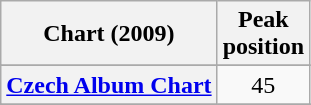<table class="wikitable sortable plainrowheaders">
<tr>
<th>Chart (2009)</th>
<th>Peak<br>position</th>
</tr>
<tr>
</tr>
<tr>
<th scope="row"><a href='#'>Czech Album Chart</a></th>
<td style="text-align:center;">45</td>
</tr>
<tr>
</tr>
<tr>
</tr>
<tr>
</tr>
<tr>
</tr>
<tr>
</tr>
<tr>
</tr>
<tr>
</tr>
<tr>
</tr>
</table>
